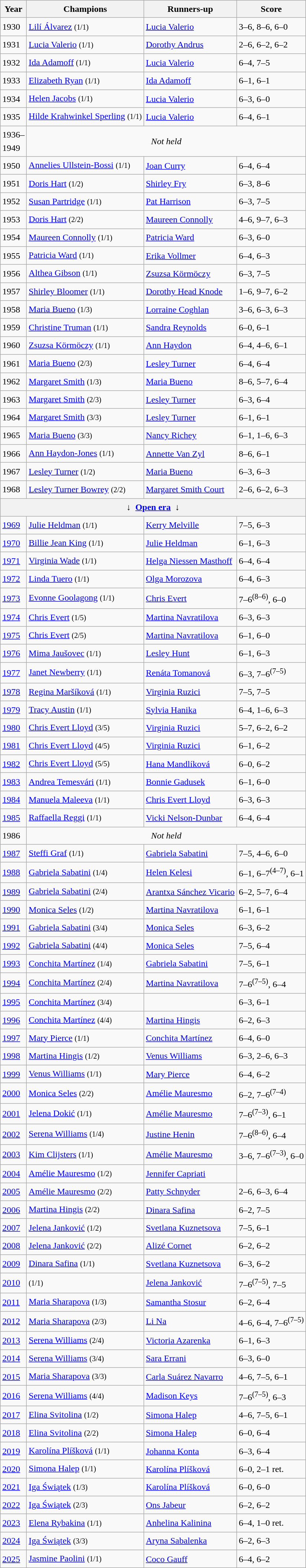<table class="wikitable sortable" style="font-size:1.00em; line-height:1.5em;">
<tr>
<th>Year</th>
<th>Champions</th>
<th>Runners-up</th>
<th>Score</th>
</tr>
<tr>
<td>1930</td>
<td> <a href='#'>Lilí Álvarez</a> <small>(1/1)</small></td>
<td> <a href='#'>Lucia Valerio</a></td>
<td>3–6, 8–6, 6–0</td>
</tr>
<tr>
<td>1931</td>
<td> <a href='#'>Lucia Valerio</a> <small>(1/1)</small></td>
<td> <a href='#'>Dorothy Andrus</a></td>
<td>2–6, 6–2, 6–2</td>
</tr>
<tr>
<td>1932</td>
<td> <a href='#'>Ida Adamoff</a> <small>(1/1)</small></td>
<td> <a href='#'>Lucia Valerio</a></td>
<td>6–4, 7–5</td>
</tr>
<tr>
<td>1933</td>
<td> <a href='#'>Elizabeth Ryan</a> <small>(1/1)</small></td>
<td> <a href='#'>Ida Adamoff</a></td>
<td>6–1, 6–1</td>
</tr>
<tr>
<td>1934</td>
<td> <a href='#'>Helen Jacobs</a> <small>(1/1)</small></td>
<td> <a href='#'>Lucia Valerio</a></td>
<td>6–3, 6–0</td>
</tr>
<tr>
<td>1935</td>
<td> <a href='#'>Hilde Krahwinkel Sperling</a> <small>(1/1)</small></td>
<td> <a href='#'>Lucia Valerio</a></td>
<td>6–4, 6–1</td>
</tr>
<tr>
<td>1936–<br>1949</td>
<td colspan=3 align=center><em>Not held</em></td>
</tr>
<tr>
<td>1950</td>
<td> <a href='#'>Annelies Ullstein-Bossi</a> <small>(1/1)</small></td>
<td> <a href='#'>Joan Curry</a></td>
<td>6–4, 6–4</td>
</tr>
<tr>
<td>1951</td>
<td> <a href='#'>Doris Hart</a> <small>(1/2)</small></td>
<td> <a href='#'>Shirley Fry</a></td>
<td>6–3, 8–6</td>
</tr>
<tr>
<td>1952</td>
<td> <a href='#'>Susan Partridge</a> <small>(1/1)</small></td>
<td> <a href='#'>Pat Harrison</a></td>
<td>6–3, 7–5</td>
</tr>
<tr>
<td>1953</td>
<td> <a href='#'>Doris Hart</a> <small>(2/2)</small></td>
<td> <a href='#'>Maureen Connolly</a></td>
<td>4–6, 9–7, 6–3</td>
</tr>
<tr>
<td>1954</td>
<td> <a href='#'>Maureen Connolly</a> <small>(1/1)</small></td>
<td> <a href='#'>Patricia Ward</a></td>
<td>6–3, 6–0</td>
</tr>
<tr>
<td>1955</td>
<td> <a href='#'>Patricia Ward</a> <small>(1/1)</small></td>
<td> <a href='#'>Erika Vollmer</a></td>
<td>6–4, 6–3</td>
</tr>
<tr>
<td>1956</td>
<td> <a href='#'>Althea Gibson</a> <small>(1/1)</small></td>
<td> <a href='#'>Zsuzsa Körmöczy</a></td>
<td>6–3, 7–5</td>
</tr>
<tr>
<td>1957</td>
<td> <a href='#'>Shirley Bloomer</a> <small>(1/1)</small></td>
<td> <a href='#'>Dorothy Head Knode</a></td>
<td>1–6, 9–7, 6–2</td>
</tr>
<tr>
<td>1958</td>
<td> <a href='#'>Maria Bueno</a> <small>(1/3)</small></td>
<td> <a href='#'>Lorraine Coghlan</a></td>
<td>3–6, 6–3, 6–3</td>
</tr>
<tr>
<td>1959</td>
<td> <a href='#'>Christine Truman</a> <small>(1/1)</small></td>
<td> <a href='#'>Sandra Reynolds</a></td>
<td>6–0, 6–1</td>
</tr>
<tr>
<td>1960</td>
<td> <a href='#'>Zsuzsa Körmöczy</a> <small>(1/1)</small></td>
<td> <a href='#'>Ann Haydon</a></td>
<td>6–4, 4–6, 6–1</td>
</tr>
<tr>
<td>1961</td>
<td> <a href='#'>Maria Bueno</a> <small>(2/3)</small></td>
<td> <a href='#'>Lesley Turner</a></td>
<td>6–4, 6–4</td>
</tr>
<tr>
<td>1962</td>
<td> <a href='#'>Margaret Smith</a> <small>(1/3)</small></td>
<td> <a href='#'>Maria Bueno</a></td>
<td>8–6, 5–7, 6–4</td>
</tr>
<tr>
<td>1963</td>
<td> <a href='#'>Margaret Smith</a> <small>(2/3)</small></td>
<td> <a href='#'>Lesley Turner</a></td>
<td>6–3, 6–4</td>
</tr>
<tr>
<td>1964</td>
<td> <a href='#'>Margaret Smith</a> <small>(3/3)</small></td>
<td> <a href='#'>Lesley Turner</a></td>
<td>6–1, 6–1</td>
</tr>
<tr>
<td>1965</td>
<td> <a href='#'>Maria Bueno</a> <small>(3/3)</small></td>
<td> <a href='#'>Nancy Richey</a></td>
<td>6–1, 1–6, 6–3</td>
</tr>
<tr>
<td>1966</td>
<td> <a href='#'>Ann Haydon-Jones</a> <small>(1/1)</small></td>
<td> <a href='#'>Annette Van Zyl</a></td>
<td>8–6, 6–1</td>
</tr>
<tr>
<td>1967</td>
<td> <a href='#'>Lesley Turner</a> <small>(1/2)</small></td>
<td> <a href='#'>Maria Bueno</a></td>
<td>6–3, 6–3</td>
</tr>
<tr>
<td>1968</td>
<td> <a href='#'>Lesley Turner Bowrey</a> <small>(2/2)</small></td>
<td> <a href='#'>Margaret Smith Court</a></td>
<td>2–6, 6–2, 6–3</td>
</tr>
<tr>
<th colspan=5 align=center>↓  <a href='#'>Open era</a>  ↓</th>
</tr>
<tr>
<td><a href='#'>1969</a></td>
<td> <a href='#'>Julie Heldman</a> <small>(1/1)</small></td>
<td> <a href='#'>Kerry Melville</a></td>
<td>7–5, 6–3</td>
</tr>
<tr>
<td><a href='#'>1970</a></td>
<td> <a href='#'>Billie Jean King</a> <small>(1/1)</small></td>
<td> <a href='#'>Julie Heldman</a></td>
<td>6–1, 6–3</td>
</tr>
<tr>
<td><a href='#'>1971</a></td>
<td> <a href='#'>Virginia Wade</a> <small>(1/1)</small></td>
<td> <a href='#'>Helga Niessen Masthoff</a></td>
<td>6–4, 6–4</td>
</tr>
<tr>
<td><a href='#'>1972</a></td>
<td> <a href='#'>Linda Tuero</a> <small>(1/1)</small></td>
<td> <a href='#'>Olga Morozova</a></td>
<td>6–4, 6–3</td>
</tr>
<tr>
<td><a href='#'>1973</a></td>
<td> <a href='#'>Evonne Goolagong</a> <small>(1/1)</small></td>
<td> <a href='#'>Chris Evert</a></td>
<td>7–6<sup>(8–6)</sup>, 6–0</td>
</tr>
<tr>
<td><a href='#'>1974</a></td>
<td> <a href='#'>Chris Evert</a> <small>(1/5)</small></td>
<td> <a href='#'>Martina Navratilova</a></td>
<td>6–3, 6–3</td>
</tr>
<tr>
<td><a href='#'>1975</a></td>
<td> <a href='#'>Chris Evert</a> <small>(2/5)</small></td>
<td> <a href='#'>Martina Navratilova</a></td>
<td>6–1, 6–0</td>
</tr>
<tr>
<td><a href='#'>1976</a></td>
<td> <a href='#'>Mima Jaušovec</a> <small>(1/1)</small></td>
<td> <a href='#'>Lesley Hunt</a></td>
<td>6–1, 6–3</td>
</tr>
<tr>
<td><a href='#'>1977</a></td>
<td> <a href='#'>Janet Newberry</a> <small>(1/1)</small></td>
<td> <a href='#'>Renáta Tomanová</a></td>
<td>6–3, 7–6<sup>(7–5)</sup></td>
</tr>
<tr>
<td><a href='#'>1978</a></td>
<td> <a href='#'>Regina Maršíková</a> <small>(1/1)</small></td>
<td> <a href='#'>Virginia Ruzici</a></td>
<td>7–5, 7–5</td>
</tr>
<tr>
<td><a href='#'>1979</a></td>
<td> <a href='#'>Tracy Austin</a> <small>(1/1)</small></td>
<td> <a href='#'>Sylvia Hanika</a></td>
<td>6–4, 1–6, 6–3</td>
</tr>
<tr>
<td><a href='#'>1980</a></td>
<td> <a href='#'>Chris Evert Lloyd</a> <small>(3/5)</small></td>
<td> <a href='#'>Virginia Ruzici</a></td>
<td>5–7, 6–2, 6–2</td>
</tr>
<tr>
<td><a href='#'>1981</a></td>
<td> <a href='#'>Chris Evert Lloyd</a> <small>(4/5)</small></td>
<td> <a href='#'>Virginia Ruzici</a></td>
<td>6–1, 6–2</td>
</tr>
<tr>
<td><a href='#'>1982</a></td>
<td> <a href='#'>Chris Evert Lloyd</a> <small>(5/5)</small></td>
<td> <a href='#'>Hana Mandlíková</a></td>
<td>6–0, 6–2</td>
</tr>
<tr>
<td><a href='#'>1983</a></td>
<td> <a href='#'>Andrea Temesvári</a> <small>(1/1)</small></td>
<td> <a href='#'>Bonnie Gadusek</a></td>
<td>6–1, 6–0</td>
</tr>
<tr>
<td><a href='#'>1984</a></td>
<td> <a href='#'>Manuela Maleeva</a> <small>(1/1)</small></td>
<td> <a href='#'>Chris Evert Lloyd</a></td>
<td>6–3, 6–3</td>
</tr>
<tr>
<td><a href='#'>1985</a></td>
<td> <a href='#'>Raffaella Reggi</a> <small>(1/1)</small></td>
<td> <a href='#'>Vicki Nelson-Dunbar</a></td>
<td>6–4, 6–4</td>
</tr>
<tr>
<td>1986</td>
<td colspan=3 align=center><em>Not held</em></td>
</tr>
<tr>
<td><a href='#'>1987</a></td>
<td> <a href='#'>Steffi Graf</a> <small>(1/1)</small></td>
<td> <a href='#'>Gabriela Sabatini</a></td>
<td>7–5, 4–6, 6–0</td>
</tr>
<tr>
<td><a href='#'>1988</a></td>
<td> <a href='#'>Gabriela Sabatini</a> <small>(1/4)</small></td>
<td> <a href='#'>Helen Kelesi</a></td>
<td>6–1, 6–7<sup>(4–7)</sup>, 6–1</td>
</tr>
<tr>
<td><a href='#'>1989</a></td>
<td> <a href='#'>Gabriela Sabatini</a> <small>(2/4)</small></td>
<td> <a href='#'>Arantxa Sánchez Vicario</a></td>
<td>6–2, 5–7, 6–4</td>
</tr>
<tr>
<td><a href='#'>1990</a></td>
<td> <a href='#'>Monica Seles</a> <small>(1/2)</small></td>
<td> <a href='#'>Martina Navratilova</a></td>
<td>6–1, 6–1</td>
</tr>
<tr>
<td><a href='#'>1991</a></td>
<td> <a href='#'>Gabriela Sabatini</a> <small>(3/4)</small></td>
<td> <a href='#'>Monica Seles</a></td>
<td>6–3, 6–2</td>
</tr>
<tr>
<td><a href='#'>1992</a></td>
<td> <a href='#'>Gabriela Sabatini</a> <small>(4/4)</small></td>
<td> <a href='#'>Monica Seles</a></td>
<td>7–5, 6–4</td>
</tr>
<tr>
<td><a href='#'>1993</a></td>
<td> <a href='#'>Conchita Martínez</a> <small>(1/4)</small></td>
<td> <a href='#'>Gabriela Sabatini</a></td>
<td>7–5, 6–1</td>
</tr>
<tr>
<td><a href='#'>1994</a></td>
<td> <a href='#'>Conchita Martínez</a> <small>(2/4)</small></td>
<td> <a href='#'>Martina Navratilova</a></td>
<td>7–6<sup>(7–5)</sup>, 6–4</td>
</tr>
<tr>
<td><a href='#'>1995</a></td>
<td> <a href='#'>Conchita Martínez</a> <small>(3/4)</small></td>
<td></td>
<td>6–3, 6–1</td>
</tr>
<tr>
<td><a href='#'>1996</a></td>
<td> <a href='#'>Conchita Martínez</a> <small>(4/4)</small></td>
<td> <a href='#'>Martina Hingis</a></td>
<td>6–2, 6–3</td>
</tr>
<tr>
<td><a href='#'>1997</a></td>
<td> <a href='#'>Mary Pierce</a> <small>(1/1)</small></td>
<td> <a href='#'>Conchita Martínez</a></td>
<td>6–4, 6–0</td>
</tr>
<tr>
<td><a href='#'>1998</a></td>
<td> <a href='#'>Martina Hingis</a> <small>(1/2)</small></td>
<td> <a href='#'>Venus Williams</a></td>
<td>6–3, 2–6, 6–3</td>
</tr>
<tr>
<td><a href='#'>1999</a></td>
<td> <a href='#'>Venus Williams</a> <small>(1/1)</small></td>
<td> <a href='#'>Mary Pierce</a></td>
<td>6–4, 6–2</td>
</tr>
<tr>
<td><a href='#'>2000</a></td>
<td> <a href='#'>Monica Seles</a> <small>(2/2)</small></td>
<td> <a href='#'>Amélie Mauresmo</a></td>
<td>6–2, 7–6<sup>(7–4)</sup></td>
</tr>
<tr>
<td><a href='#'>2001</a></td>
<td> <a href='#'>Jelena Dokić</a> <small>(1/1)</small></td>
<td> <a href='#'>Amélie Mauresmo</a></td>
<td>7–6<sup>(7–3)</sup>, 6–1</td>
</tr>
<tr>
<td><a href='#'>2002</a></td>
<td> <a href='#'>Serena Williams</a> <small>(1/4)</small></td>
<td> <a href='#'>Justine Henin</a></td>
<td>7–6<sup>(8–6)</sup>, 6–4</td>
</tr>
<tr>
<td><a href='#'>2003</a></td>
<td> <a href='#'>Kim Clijsters</a> <small>(1/1)</small></td>
<td> <a href='#'>Amélie Mauresmo</a></td>
<td>3–6, 7–6<sup>(7–3)</sup>, 6–0</td>
</tr>
<tr>
<td><a href='#'>2004</a></td>
<td> <a href='#'>Amélie Mauresmo</a> <small>(1/2)</small></td>
<td> <a href='#'>Jennifer Capriati</a></td>
<td></td>
</tr>
<tr>
<td><a href='#'>2005</a></td>
<td> <a href='#'>Amélie Mauresmo</a> <small>(2/2)</small></td>
<td> <a href='#'>Patty Schnyder</a></td>
<td>2–6, 6–3, 6–4</td>
</tr>
<tr>
<td><a href='#'>2006</a></td>
<td> <a href='#'>Martina Hingis</a> <small>(2/2)</small></td>
<td> <a href='#'>Dinara Safina</a></td>
<td>6–2, 7–5</td>
</tr>
<tr>
<td><a href='#'>2007</a></td>
<td> <a href='#'>Jelena Janković</a> <small>(1/2)</small></td>
<td> <a href='#'>Svetlana Kuznetsova</a></td>
<td>7–5, 6–1</td>
</tr>
<tr>
<td><a href='#'>2008</a></td>
<td> <a href='#'>Jelena Janković</a> <small>(2/2)</small></td>
<td> <a href='#'>Alizé Cornet</a></td>
<td>6–2, 6–2</td>
</tr>
<tr>
<td><a href='#'>2009</a></td>
<td> <a href='#'>Dinara Safina</a> <small>(1/1)</small></td>
<td> <a href='#'>Svetlana Kuznetsova</a></td>
<td>6–3, 6–2</td>
</tr>
<tr>
<td><a href='#'>2010</a></td>
<td> <small>(1/1)</small></td>
<td> <a href='#'>Jelena Janković</a></td>
<td>7–6<sup>(7–5)</sup>, 7–5</td>
</tr>
<tr>
<td><a href='#'>2011</a></td>
<td> <a href='#'>Maria Sharapova</a> <small>(1/3)</small></td>
<td> <a href='#'>Samantha Stosur</a></td>
<td>6–2, 6–4</td>
</tr>
<tr>
<td><a href='#'>2012</a></td>
<td> <a href='#'>Maria Sharapova</a> <small>(2/3)</small></td>
<td> <a href='#'>Li Na</a></td>
<td>4–6, 6–4, 7–6<sup>(7–5)</sup></td>
</tr>
<tr>
<td><a href='#'>2013</a></td>
<td> <a href='#'>Serena Williams</a> <small>(2/4)</small></td>
<td> <a href='#'>Victoria Azarenka</a></td>
<td>6–1, 6–3</td>
</tr>
<tr>
<td><a href='#'>2014</a></td>
<td> <a href='#'>Serena Williams</a> <small>(3/4)</small></td>
<td> <a href='#'>Sara Errani</a></td>
<td>6–3, 6–0</td>
</tr>
<tr>
<td><a href='#'>2015</a></td>
<td> <a href='#'>Maria Sharapova</a> <small>(3/3)</small></td>
<td> <a href='#'>Carla Suárez Navarro</a></td>
<td>4–6, 7–5, 6–1</td>
</tr>
<tr>
<td><a href='#'>2016</a></td>
<td> <a href='#'>Serena Williams</a> <small>(4/4)</small></td>
<td> <a href='#'>Madison Keys</a></td>
<td>7–6<sup>(7–5)</sup>, 6–3</td>
</tr>
<tr>
<td><a href='#'>2017</a></td>
<td> <a href='#'>Elina Svitolina</a> <small>(1/2)</small></td>
<td> <a href='#'>Simona Halep</a></td>
<td>4–6, 7–5, 6–1</td>
</tr>
<tr>
<td><a href='#'>2018</a></td>
<td> <a href='#'>Elina Svitolina</a> <small>(2/2)</small></td>
<td> <a href='#'>Simona Halep</a></td>
<td>6–0, 6–4</td>
</tr>
<tr>
<td><a href='#'>2019</a></td>
<td> <a href='#'>Karolína Plíšková</a> <small>(1/1)</small></td>
<td> <a href='#'>Johanna Konta</a></td>
<td>6–3, 6–4</td>
</tr>
<tr>
<td><a href='#'>2020</a></td>
<td> <a href='#'>Simona Halep</a> <small>(1/1)</small></td>
<td> <a href='#'>Karolína Plíšková</a></td>
<td>6–0, 2–1 ret.</td>
</tr>
<tr>
<td><a href='#'>2021</a></td>
<td> <a href='#'>Iga Świątek</a> <small>(1/3)</small></td>
<td> <a href='#'>Karolína Plíšková</a></td>
<td>6–0, 6–0</td>
</tr>
<tr>
<td><a href='#'>2022</a></td>
<td> <a href='#'>Iga Świątek</a> <small>(2/3)</small></td>
<td> <a href='#'>Ons Jabeur</a></td>
<td>6–2, 6–2</td>
</tr>
<tr>
<td><a href='#'>2023</a></td>
<td> <a href='#'>Elena Rybakina</a> <small>(1/1)</small></td>
<td> <a href='#'>Anhelina Kalinina</a></td>
<td>6–4, 1–0 ret.</td>
</tr>
<tr>
<td><a href='#'>2024</a></td>
<td> <a href='#'>Iga Świątek</a> <small>(3/3)</small></td>
<td> <a href='#'>Aryna Sabalenka</a></td>
<td>6–2, 6–3</td>
</tr>
<tr>
<td><a href='#'>2025</a></td>
<td> <a href='#'>Jasmine Paolini</a> <small>(1/1)</small></td>
<td> <a href='#'>Coco Gauff</a></td>
<td>6–4, 6–2</td>
</tr>
</table>
